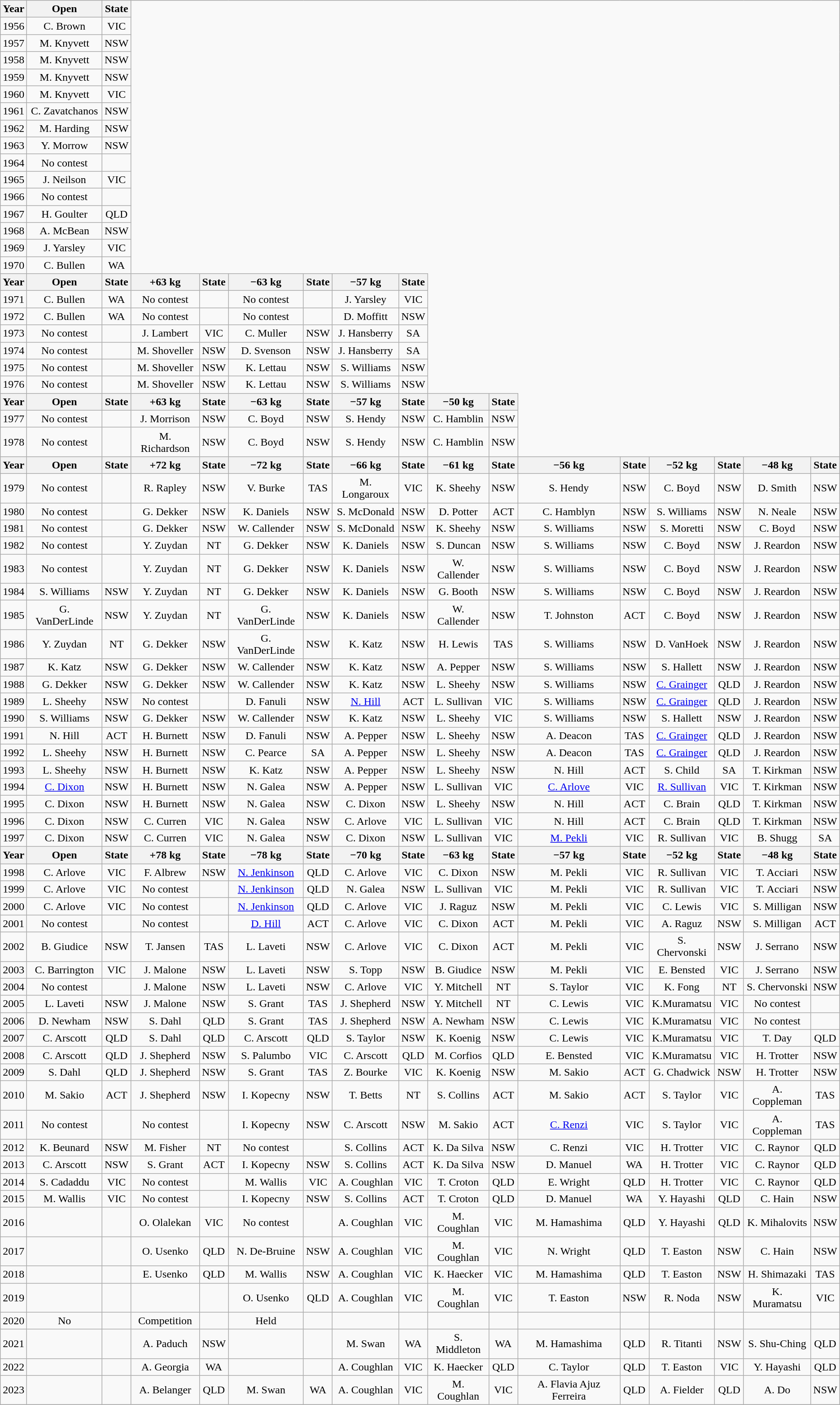<table class="wikitable"  style="text-align:center">
<tr>
<th>Year</th>
<th>Open</th>
<th>State</th>
</tr>
<tr>
<td>1956</td>
<td>C. Brown</td>
<td>VIC</td>
</tr>
<tr>
<td>1957</td>
<td>M. Knyvett</td>
<td>NSW</td>
</tr>
<tr>
<td>1958</td>
<td>M. Knyvett</td>
<td>NSW</td>
</tr>
<tr>
<td>1959</td>
<td>M. Knyvett</td>
<td>NSW</td>
</tr>
<tr>
<td>1960</td>
<td>M. Knyvett</td>
<td>VIC</td>
</tr>
<tr>
<td>1961</td>
<td>C. Zavatchanos</td>
<td>NSW</td>
</tr>
<tr>
<td>1962</td>
<td>M. Harding</td>
<td>NSW</td>
</tr>
<tr>
<td>1963</td>
<td>Y. Morrow</td>
<td>NSW</td>
</tr>
<tr>
<td>1964</td>
<td>No contest</td>
<td></td>
</tr>
<tr>
<td>1965</td>
<td>J. Neilson</td>
<td>VIC</td>
</tr>
<tr>
<td>1966</td>
<td>No contest</td>
<td></td>
</tr>
<tr>
<td>1967</td>
<td>H. Goulter</td>
<td>QLD</td>
</tr>
<tr>
<td>1968</td>
<td>A. McBean</td>
<td>NSW</td>
</tr>
<tr>
<td>1969</td>
<td>J. Yarsley</td>
<td>VIC</td>
</tr>
<tr>
<td>1970</td>
<td>C. Bullen</td>
<td>WA</td>
</tr>
<tr>
<th>Year</th>
<th>Open</th>
<th>State</th>
<th>+63 kg</th>
<th>State</th>
<th>−63 kg</th>
<th>State</th>
<th>−57 kg</th>
<th>State</th>
</tr>
<tr>
<td>1971</td>
<td>C. Bullen</td>
<td>WA</td>
<td>No contest</td>
<td></td>
<td>No contest</td>
<td></td>
<td>J. Yarsley</td>
<td>VIC</td>
</tr>
<tr>
<td>1972</td>
<td>C. Bullen</td>
<td>WA</td>
<td>No contest</td>
<td></td>
<td>No contest</td>
<td></td>
<td>D. Moffitt</td>
<td>NSW</td>
</tr>
<tr>
<td>1973</td>
<td>No contest</td>
<td></td>
<td>J. Lambert</td>
<td>VIC</td>
<td>C. Muller</td>
<td>NSW</td>
<td>J. Hansberry</td>
<td>SA</td>
</tr>
<tr>
<td>1974</td>
<td>No contest</td>
<td></td>
<td>M. Shoveller</td>
<td>NSW</td>
<td>D. Svenson</td>
<td>NSW</td>
<td>J. Hansberry</td>
<td>SA</td>
</tr>
<tr>
<td>1975</td>
<td>No contest</td>
<td></td>
<td>M. Shoveller</td>
<td>NSW</td>
<td>K.  Lettau</td>
<td>NSW</td>
<td>S. Williams</td>
<td>NSW</td>
</tr>
<tr>
<td>1976</td>
<td>No contest</td>
<td></td>
<td>M. Shoveller</td>
<td>NSW</td>
<td>K.  Lettau</td>
<td>NSW</td>
<td>S. Williams</td>
<td>NSW</td>
</tr>
<tr>
<th>Year</th>
<th>Open</th>
<th>State</th>
<th>+63 kg</th>
<th>State</th>
<th>−63 kg</th>
<th>State</th>
<th>−57 kg</th>
<th>State</th>
<th>−50 kg</th>
<th>State</th>
</tr>
<tr>
<td>1977</td>
<td>No contest</td>
<td></td>
<td>J. Morrison</td>
<td>NSW</td>
<td>C. Boyd</td>
<td>NSW</td>
<td>S. Hendy</td>
<td>NSW</td>
<td>C. Hamblin</td>
<td>NSW</td>
</tr>
<tr>
<td>1978</td>
<td>No contest</td>
<td></td>
<td>M. Richardson</td>
<td>NSW</td>
<td>C. Boyd</td>
<td>NSW</td>
<td>S. Hendy</td>
<td>NSW</td>
<td>C. Hamblin</td>
<td>NSW</td>
</tr>
<tr>
<th>Year</th>
<th>Open</th>
<th>State</th>
<th>+72 kg</th>
<th>State</th>
<th>−72 kg</th>
<th>State</th>
<th>−66 kg</th>
<th>State</th>
<th>−61 kg</th>
<th>State</th>
<th>−56 kg</th>
<th>State</th>
<th>−52 kg</th>
<th>State</th>
<th>−48 kg</th>
<th>State</th>
</tr>
<tr>
<td>1979</td>
<td>No contest</td>
<td></td>
<td>R. Rapley</td>
<td>NSW</td>
<td>V. Burke</td>
<td>TAS</td>
<td>M. Longaroux</td>
<td>VIC</td>
<td>K. Sheehy</td>
<td>NSW</td>
<td>S. Hendy</td>
<td>NSW</td>
<td>C. Boyd</td>
<td>NSW</td>
<td>D. Smith</td>
<td>NSW</td>
</tr>
<tr>
<td>1980</td>
<td>No contest</td>
<td></td>
<td>G. Dekker</td>
<td>NSW</td>
<td>K. Daniels</td>
<td>NSW</td>
<td>S. McDonald</td>
<td>NSW</td>
<td>D. Potter</td>
<td>ACT</td>
<td>C. Hamblyn</td>
<td>NSW</td>
<td>S. Williams</td>
<td>NSW</td>
<td>N. Neale</td>
<td>NSW</td>
</tr>
<tr>
<td>1981</td>
<td>No contest</td>
<td></td>
<td>G. Dekker</td>
<td>NSW</td>
<td>W. Callender</td>
<td>NSW</td>
<td>S. McDonald</td>
<td>NSW</td>
<td>K. Sheehy</td>
<td>NSW</td>
<td>S. Williams</td>
<td>NSW</td>
<td>S. Moretti</td>
<td>NSW</td>
<td>C. Boyd</td>
<td>NSW</td>
</tr>
<tr>
<td>1982</td>
<td>No contest</td>
<td></td>
<td>Y. Zuydan</td>
<td>NT</td>
<td>G. Dekker</td>
<td>NSW</td>
<td>K. Daniels</td>
<td>NSW</td>
<td>S. Duncan</td>
<td>NSW</td>
<td>S. Williams</td>
<td>NSW</td>
<td>C. Boyd</td>
<td>NSW</td>
<td>J. Reardon</td>
<td>NSW</td>
</tr>
<tr>
<td>1983</td>
<td>No contest</td>
<td></td>
<td>Y. Zuydan</td>
<td>NT</td>
<td>G. Dekker</td>
<td>NSW</td>
<td>K. Daniels</td>
<td>NSW</td>
<td>W. Callender</td>
<td>NSW</td>
<td>S. Williams</td>
<td>NSW</td>
<td>C. Boyd</td>
<td>NSW</td>
<td>J. Reardon</td>
<td>NSW</td>
</tr>
<tr>
<td>1984</td>
<td>S. Williams</td>
<td>NSW</td>
<td>Y. Zuydan</td>
<td>NT</td>
<td>G. Dekker</td>
<td>NSW</td>
<td>K. Daniels</td>
<td>NSW</td>
<td>G. Booth</td>
<td>NSW</td>
<td>S. Williams</td>
<td>NSW</td>
<td>C. Boyd</td>
<td>NSW</td>
<td>J. Reardon</td>
<td>NSW</td>
</tr>
<tr>
<td>1985</td>
<td>G. VanDerLinde</td>
<td>NSW</td>
<td>Y. Zuydan</td>
<td>NT</td>
<td>G. VanDerLinde</td>
<td>NSW</td>
<td>K. Daniels</td>
<td>NSW</td>
<td>W. Callender</td>
<td>NSW</td>
<td>T. Johnston</td>
<td>ACT</td>
<td>C. Boyd</td>
<td>NSW</td>
<td>J. Reardon</td>
<td>NSW</td>
</tr>
<tr>
<td>1986</td>
<td>Y. Zuydan</td>
<td>NT</td>
<td>G. Dekker</td>
<td>NSW</td>
<td>G. VanDerLinde</td>
<td>NSW</td>
<td>K. Katz</td>
<td>NSW</td>
<td>H. Lewis</td>
<td>TAS</td>
<td>S. Williams</td>
<td>NSW</td>
<td>D. VanHoek</td>
<td>NSW</td>
<td>J. Reardon</td>
<td>NSW</td>
</tr>
<tr>
<td>1987</td>
<td>K. Katz</td>
<td>NSW</td>
<td>G. Dekker</td>
<td>NSW</td>
<td>W. Callender</td>
<td>NSW</td>
<td>K. Katz</td>
<td>NSW</td>
<td>A. Pepper</td>
<td>NSW</td>
<td>S. Williams</td>
<td>NSW</td>
<td>S. Hallett</td>
<td>NSW</td>
<td>J. Reardon</td>
<td>NSW</td>
</tr>
<tr>
<td>1988</td>
<td>G. Dekker</td>
<td>NSW</td>
<td>G. Dekker</td>
<td>NSW</td>
<td>W. Callender</td>
<td>NSW</td>
<td>K. Katz</td>
<td>NSW</td>
<td>L. Sheehy</td>
<td>NSW</td>
<td>S. Williams</td>
<td>NSW</td>
<td><a href='#'>C. Grainger</a></td>
<td>QLD</td>
<td>J. Reardon</td>
<td>NSW</td>
</tr>
<tr>
<td>1989</td>
<td>L. Sheehy</td>
<td>NSW</td>
<td>No contest</td>
<td></td>
<td>D. Fanuli</td>
<td>NSW</td>
<td><a href='#'>N. Hill</a></td>
<td>ACT</td>
<td>L. Sullivan</td>
<td>VIC</td>
<td>S. Williams</td>
<td>NSW</td>
<td><a href='#'>C. Grainger</a></td>
<td>QLD</td>
<td>J. Reardon</td>
<td>NSW</td>
</tr>
<tr>
<td>1990</td>
<td>S. Williams</td>
<td>NSW</td>
<td>G. Dekker</td>
<td>NSW</td>
<td>W. Callender</td>
<td>NSW</td>
<td>K. Katz</td>
<td>NSW</td>
<td>L. Sheehy</td>
<td>VIC</td>
<td>S. Williams</td>
<td>NSW</td>
<td>S. Hallett</td>
<td>NSW</td>
<td>J. Reardon</td>
<td>NSW</td>
</tr>
<tr>
<td>1991</td>
<td>N. Hill</td>
<td>ACT</td>
<td>H. Burnett</td>
<td>NSW</td>
<td>D. Fanuli</td>
<td>NSW</td>
<td>A. Pepper</td>
<td>NSW</td>
<td>L. Sheehy</td>
<td>NSW</td>
<td>A. Deacon</td>
<td>TAS</td>
<td><a href='#'>C. Grainger</a></td>
<td>QLD</td>
<td>J. Reardon</td>
<td>NSW</td>
</tr>
<tr>
<td>1992</td>
<td>L. Sheehy</td>
<td>NSW</td>
<td>H. Burnett</td>
<td>NSW</td>
<td>C. Pearce</td>
<td>SA</td>
<td>A. Pepper</td>
<td>NSW</td>
<td>L. Sheehy</td>
<td>NSW</td>
<td>A. Deacon</td>
<td>TAS</td>
<td><a href='#'>C. Grainger</a></td>
<td>QLD</td>
<td>J. Reardon</td>
<td>NSW</td>
</tr>
<tr>
<td>1993</td>
<td>L. Sheehy</td>
<td>NSW</td>
<td>H. Burnett</td>
<td>NSW</td>
<td>K. Katz</td>
<td>NSW</td>
<td>A. Pepper</td>
<td>NSW</td>
<td>L. Sheehy</td>
<td>NSW</td>
<td>N. Hill</td>
<td>ACT</td>
<td>S. Child</td>
<td>SA</td>
<td>T. Kirkman</td>
<td>NSW</td>
</tr>
<tr>
<td>1994</td>
<td><a href='#'>C. Dixon</a></td>
<td>NSW</td>
<td>H. Burnett</td>
<td>NSW</td>
<td>N. Galea</td>
<td>NSW</td>
<td>A. Pepper</td>
<td>NSW</td>
<td>L. Sullivan</td>
<td>VIC</td>
<td><a href='#'>C. Arlove</a></td>
<td>VIC</td>
<td><a href='#'>R. Sullivan</a></td>
<td>VIC</td>
<td>T. Kirkman</td>
<td>NSW</td>
</tr>
<tr>
<td>1995</td>
<td>C. Dixon</td>
<td>NSW</td>
<td>H. Burnett</td>
<td>NSW</td>
<td>N. Galea</td>
<td>NSW</td>
<td>C. Dixon</td>
<td>NSW</td>
<td>L. Sheehy</td>
<td>NSW</td>
<td>N. Hill</td>
<td>ACT</td>
<td>C. Brain</td>
<td>QLD</td>
<td>T. Kirkman</td>
<td>NSW</td>
</tr>
<tr>
<td>1996</td>
<td>C. Dixon</td>
<td>NSW</td>
<td>C. Curren</td>
<td>VIC</td>
<td>N. Galea</td>
<td>NSW</td>
<td>C. Arlove</td>
<td>VIC</td>
<td>L. Sullivan</td>
<td>VIC</td>
<td>N. Hill</td>
<td>ACT</td>
<td>C. Brain</td>
<td>QLD</td>
<td>T. Kirkman</td>
<td>NSW</td>
</tr>
<tr>
<td>1997</td>
<td>C. Dixon</td>
<td>NSW</td>
<td>C. Curren</td>
<td>VIC</td>
<td>N. Galea</td>
<td>NSW</td>
<td>C. Dixon</td>
<td>NSW</td>
<td>L. Sullivan</td>
<td>VIC</td>
<td><a href='#'>M. Pekli</a></td>
<td>VIC</td>
<td>R. Sullivan</td>
<td>VIC</td>
<td>B. Shugg</td>
<td>SA</td>
</tr>
<tr>
<th>Year</th>
<th>Open</th>
<th>State</th>
<th>+78 kg</th>
<th>State</th>
<th>−78 kg</th>
<th>State</th>
<th>−70 kg</th>
<th>State</th>
<th>−63 kg</th>
<th>State</th>
<th>−57 kg</th>
<th>State</th>
<th>−52 kg</th>
<th>State</th>
<th>−48 kg</th>
<th>State</th>
</tr>
<tr>
<td>1998</td>
<td>C. Arlove</td>
<td>VIC</td>
<td>F. Albrew</td>
<td>NSW</td>
<td><a href='#'>N. Jenkinson</a></td>
<td>QLD</td>
<td>C. Arlove</td>
<td>VIC</td>
<td>C. Dixon</td>
<td>NSW</td>
<td>M. Pekli</td>
<td>VIC</td>
<td>R. Sullivan</td>
<td>VIC</td>
<td>T. Acciari</td>
<td>NSW</td>
</tr>
<tr>
<td>1999</td>
<td>C. Arlove</td>
<td>VIC</td>
<td>No contest</td>
<td></td>
<td><a href='#'>N. Jenkinson</a></td>
<td>QLD</td>
<td>N. Galea</td>
<td>NSW</td>
<td>L. Sullivan</td>
<td>VIC</td>
<td>M. Pekli</td>
<td>VIC</td>
<td>R. Sullivan</td>
<td>VIC</td>
<td>T. Acciari</td>
<td>NSW</td>
</tr>
<tr>
<td>2000</td>
<td>C. Arlove</td>
<td>VIC</td>
<td>No contest</td>
<td></td>
<td><a href='#'>N. Jenkinson</a></td>
<td>QLD</td>
<td>C. Arlove</td>
<td>VIC</td>
<td>J. Raguz</td>
<td>NSW</td>
<td>M. Pekli</td>
<td>VIC</td>
<td>C. Lewis</td>
<td>VIC</td>
<td>S. Milligan</td>
<td>NSW</td>
</tr>
<tr>
<td>2001</td>
<td>No contest</td>
<td></td>
<td>No contest</td>
<td></td>
<td><a href='#'>D. Hill</a></td>
<td>ACT</td>
<td>C. Arlove</td>
<td>VIC</td>
<td>C. Dixon</td>
<td>ACT</td>
<td>M. Pekli</td>
<td>VIC</td>
<td>A. Raguz</td>
<td>NSW</td>
<td>S. Milligan</td>
<td>ACT</td>
</tr>
<tr>
<td>2002</td>
<td>B. Giudice</td>
<td>NSW</td>
<td>T. Jansen</td>
<td>TAS</td>
<td>L. Laveti</td>
<td>NSW</td>
<td>C. Arlove</td>
<td>VIC</td>
<td>C. Dixon</td>
<td>ACT</td>
<td>M. Pekli</td>
<td>VIC</td>
<td>S. Chervonski</td>
<td>NSW</td>
<td>J. Serrano</td>
<td>NSW</td>
</tr>
<tr>
<td>2003</td>
<td>C. Barrington</td>
<td>VIC</td>
<td>J. Malone</td>
<td>NSW</td>
<td>L. Laveti</td>
<td>NSW</td>
<td>S. Topp</td>
<td>NSW</td>
<td>B. Giudice</td>
<td>NSW</td>
<td>M. Pekli</td>
<td>VIC</td>
<td>E. Bensted</td>
<td>VIC</td>
<td>J. Serrano</td>
<td>NSW</td>
</tr>
<tr>
<td>2004</td>
<td>No contest</td>
<td></td>
<td>J. Malone</td>
<td>NSW</td>
<td>L. Laveti</td>
<td>NSW</td>
<td>C. Arlove</td>
<td>VIC</td>
<td>Y. Mitchell</td>
<td>NT</td>
<td>S. Taylor</td>
<td>VIC</td>
<td>K. Fong</td>
<td>NT</td>
<td>S. Chervonski</td>
<td>NSW</td>
</tr>
<tr>
<td>2005</td>
<td>L. Laveti</td>
<td>NSW</td>
<td>J. Malone</td>
<td>NSW</td>
<td>S. Grant</td>
<td>TAS</td>
<td>J. Shepherd</td>
<td>NSW</td>
<td>Y. Mitchell</td>
<td>NT</td>
<td>C. Lewis</td>
<td>VIC</td>
<td>K.Muramatsu</td>
<td>VIC</td>
<td>No contest</td>
<td></td>
</tr>
<tr>
<td>2006</td>
<td>D. Newham</td>
<td>NSW</td>
<td>S. Dahl</td>
<td>QLD</td>
<td>S. Grant</td>
<td>TAS</td>
<td>J. Shepherd</td>
<td>NSW</td>
<td>A. Newham</td>
<td>NSW</td>
<td>C. Lewis</td>
<td>VIC</td>
<td>K.Muramatsu</td>
<td>VIC</td>
<td>No contest</td>
<td></td>
</tr>
<tr>
<td>2007</td>
<td>C. Arscott</td>
<td>QLD</td>
<td>S. Dahl</td>
<td>QLD</td>
<td>C. Arscott</td>
<td>QLD</td>
<td>S. Taylor</td>
<td>NSW</td>
<td>K. Koenig</td>
<td>NSW</td>
<td>C. Lewis</td>
<td>VIC</td>
<td>K.Muramatsu</td>
<td>VIC</td>
<td>T. Day</td>
<td>QLD</td>
</tr>
<tr>
<td>2008</td>
<td>C. Arscott</td>
<td>QLD</td>
<td>J. Shepherd</td>
<td>NSW</td>
<td>S. Palumbo</td>
<td>VIC</td>
<td>C. Arscott</td>
<td>QLD</td>
<td>M. Corfios</td>
<td>QLD</td>
<td>E. Bensted</td>
<td>VIC</td>
<td>K.Muramatsu</td>
<td>VIC</td>
<td>H. Trotter</td>
<td>NSW</td>
</tr>
<tr>
<td>2009</td>
<td>S. Dahl</td>
<td>QLD</td>
<td>J. Shepherd</td>
<td>NSW</td>
<td>S. Grant</td>
<td>TAS</td>
<td>Z. Bourke</td>
<td>VIC</td>
<td>K. Koenig</td>
<td>NSW</td>
<td>M. Sakio</td>
<td>ACT</td>
<td>G. Chadwick</td>
<td>NSW</td>
<td>H. Trotter</td>
<td>NSW</td>
</tr>
<tr>
<td>2010</td>
<td>M. Sakio</td>
<td>ACT</td>
<td>J. Shepherd</td>
<td>NSW</td>
<td>I. Kopecny</td>
<td>NSW</td>
<td>T. Betts</td>
<td>NT</td>
<td>S. Collins</td>
<td>ACT</td>
<td>M. Sakio</td>
<td>ACT</td>
<td>S. Taylor</td>
<td>VIC</td>
<td>A. Coppleman</td>
<td>TAS</td>
</tr>
<tr>
<td>2011</td>
<td>No contest</td>
<td></td>
<td>No contest</td>
<td></td>
<td>I. Kopecny</td>
<td>NSW</td>
<td>C. Arscott</td>
<td>NSW</td>
<td>M. Sakio</td>
<td>ACT</td>
<td><a href='#'>C. Renzi</a></td>
<td>VIC</td>
<td>S. Taylor</td>
<td>VIC</td>
<td>A. Coppleman</td>
<td>TAS</td>
</tr>
<tr>
<td>2012</td>
<td>K. Beunard</td>
<td>NSW</td>
<td>M. Fisher</td>
<td>NT</td>
<td>No contest</td>
<td></td>
<td>S. Collins</td>
<td>ACT</td>
<td>K. Da Silva</td>
<td>NSW</td>
<td>C. Renzi</td>
<td>VIC</td>
<td>H. Trotter</td>
<td>VIC</td>
<td>C. Raynor</td>
<td>QLD</td>
</tr>
<tr>
<td>2013</td>
<td>C. Arscott</td>
<td>NSW</td>
<td>S. Grant</td>
<td>ACT</td>
<td>I. Kopecny</td>
<td>NSW</td>
<td>S. Collins</td>
<td>ACT</td>
<td>K. Da Silva</td>
<td>NSW</td>
<td>D. Manuel</td>
<td>WA</td>
<td>H. Trotter</td>
<td>VIC</td>
<td>C. Raynor</td>
<td>QLD</td>
</tr>
<tr>
<td>2014</td>
<td>S. Cadaddu</td>
<td>VIC</td>
<td>No contest</td>
<td></td>
<td>M. Wallis</td>
<td>VIC</td>
<td>A. Coughlan</td>
<td>VIC</td>
<td>T. Croton</td>
<td>QLD</td>
<td>E. Wright</td>
<td>QLD</td>
<td>H. Trotter</td>
<td>VIC</td>
<td>C. Raynor</td>
<td>QLD</td>
</tr>
<tr>
<td>2015</td>
<td>M. Wallis</td>
<td>VIC</td>
<td>No contest</td>
<td></td>
<td>I. Kopecny</td>
<td>NSW</td>
<td>S. Collins</td>
<td>ACT</td>
<td>T. Croton</td>
<td>QLD</td>
<td>D. Manuel</td>
<td>WA</td>
<td>Y. Hayashi</td>
<td>QLD</td>
<td>C. Hain</td>
<td>NSW</td>
</tr>
<tr>
<td>2016</td>
<td></td>
<td></td>
<td>O. Olalekan</td>
<td>VIC</td>
<td>No contest</td>
<td></td>
<td>A. Coughlan</td>
<td>VIC</td>
<td>M. Coughlan</td>
<td>VIC</td>
<td>M. Hamashima</td>
<td>QLD</td>
<td>Y. Hayashi</td>
<td>QLD</td>
<td>K. Mihalovits</td>
<td>NSW</td>
</tr>
<tr>
<td>2017</td>
<td></td>
<td></td>
<td>O. Usenko</td>
<td>QLD</td>
<td>N. De-Bruine</td>
<td>NSW</td>
<td>A. Coughlan</td>
<td>VIC</td>
<td>M. Coughlan</td>
<td>VIC</td>
<td>N. Wright</td>
<td>QLD</td>
<td>T. Easton</td>
<td>NSW</td>
<td>C. Hain</td>
<td>NSW</td>
</tr>
<tr>
<td>2018</td>
<td></td>
<td></td>
<td>E. Usenko</td>
<td>QLD</td>
<td>M. Wallis</td>
<td>NSW</td>
<td>A. Coughlan</td>
<td>VIC</td>
<td>K. Haecker</td>
<td>VIC</td>
<td>M. Hamashima</td>
<td>QLD</td>
<td>T. Easton</td>
<td>NSW</td>
<td>H. Shimazaki</td>
<td>TAS</td>
</tr>
<tr>
<td>2019</td>
<td></td>
<td></td>
<td></td>
<td></td>
<td>O. Usenko</td>
<td>QLD</td>
<td>A. Coughlan</td>
<td>VIC</td>
<td>M. Coughlan</td>
<td>VIC</td>
<td>T. Easton</td>
<td>NSW</td>
<td>R. Noda</td>
<td>NSW</td>
<td>K. Muramatsu</td>
<td>VIC</td>
</tr>
<tr>
<td>2020</td>
<td>No</td>
<td></td>
<td>Competition</td>
<td></td>
<td>Held</td>
<td></td>
<td></td>
<td></td>
<td></td>
<td></td>
<td></td>
<td></td>
<td></td>
<td></td>
<td></td>
</tr>
<tr>
<td>2021</td>
<td></td>
<td></td>
<td>A. Paduch</td>
<td>NSW</td>
<td></td>
<td></td>
<td>M. Swan</td>
<td>WA</td>
<td>S. Middleton</td>
<td>WA</td>
<td>M. Hamashima</td>
<td>QLD</td>
<td>R. Titanti</td>
<td>NSW</td>
<td>S. Shu-Ching</td>
<td>QLD</td>
</tr>
<tr>
<td>2022</td>
<td></td>
<td></td>
<td>A. Georgia</td>
<td>WA</td>
<td></td>
<td></td>
<td>A. Coughlan</td>
<td>VIC</td>
<td>K. Haecker</td>
<td>QLD</td>
<td>C. Taylor</td>
<td>QLD</td>
<td>T. Easton</td>
<td>VIC</td>
<td>Y. Hayashi</td>
<td>QLD</td>
</tr>
<tr>
<td>2023</td>
<td></td>
<td></td>
<td>A. Belanger</td>
<td>QLD</td>
<td>M. Swan</td>
<td>WA</td>
<td>A. Coughlan</td>
<td>VIC</td>
<td>M. Coughlan</td>
<td>VIC</td>
<td>A. Flavia Ajuz Ferreira</td>
<td>QLD</td>
<td>A. Fielder</td>
<td>QLD</td>
<td>A. Do</td>
<td>NSW</td>
</tr>
<tr>
</tr>
</table>
